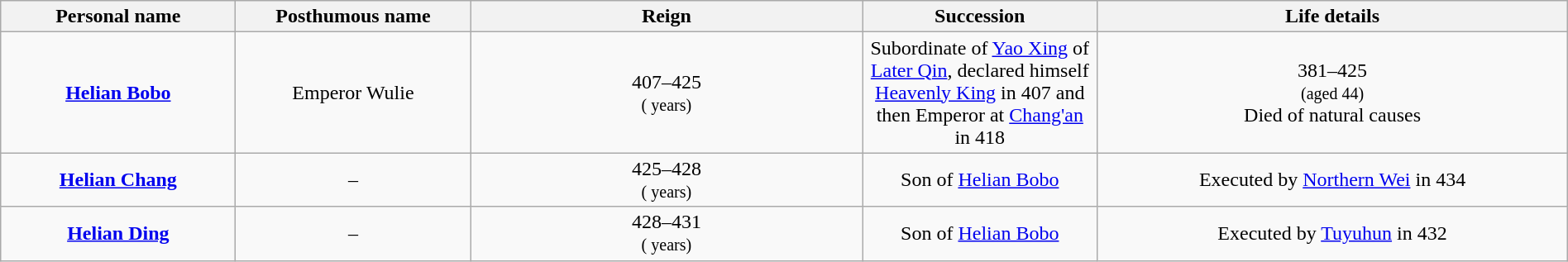<table class="wikitable plainrowheaders" style="text-align:center; width:100%;">
<tr>
<th scope="col" width="15%">Personal name</th>
<th scope="col" width="15%">Posthumous name</th>
<th scope="col" width="25%">Reign</th>
<th scope="col" width="15%">Succession</th>
<th scope="col" width="30%">Life details</th>
</tr>
<tr>
<td><strong><a href='#'>Helian Bobo</a></strong><br></td>
<td>Emperor Wulie<br></td>
<td>407–425<br><small>( years)</small><br><small></small></td>
<td>Subordinate of <a href='#'>Yao Xing</a> of <a href='#'>Later Qin</a>, declared himself <a href='#'>Heavenly King</a> in 407 and then Emperor at <a href='#'>Chang'an</a> in 418</td>
<td>381–425<br><small>(aged 44)</small><br>Died of natural causes</td>
</tr>
<tr>
<td><strong><a href='#'>Helian Chang</a></strong><br></td>
<td>–</td>
<td>425–428<br><small>( years)</small><br><small></small></td>
<td>Son of <a href='#'>Helian Bobo</a></td>
<td>Executed by <a href='#'>Northern Wei</a> in 434</td>
</tr>
<tr>
<td><strong><a href='#'>Helian Ding</a></strong><br></td>
<td>–</td>
<td>428–431<br><small>( years)</small><br><small></small></td>
<td>Son of <a href='#'>Helian Bobo</a></td>
<td>Executed by <a href='#'>Tuyuhun</a> in 432</td>
</tr>
</table>
